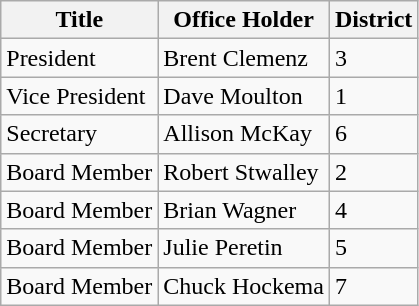<table class="wikitable">
<tr>
<th>Title</th>
<th>Office Holder</th>
<th>District</th>
</tr>
<tr>
<td>President</td>
<td>Brent Clemenz</td>
<td>3</td>
</tr>
<tr>
<td>Vice President</td>
<td>Dave Moulton</td>
<td>1</td>
</tr>
<tr>
<td>Secretary</td>
<td>Allison McKay</td>
<td>6</td>
</tr>
<tr>
<td>Board Member</td>
<td>Robert Stwalley</td>
<td>2</td>
</tr>
<tr>
<td>Board Member</td>
<td>Brian Wagner</td>
<td>4</td>
</tr>
<tr>
<td>Board Member</td>
<td>Julie Peretin</td>
<td>5</td>
</tr>
<tr>
<td>Board Member</td>
<td>Chuck Hockema</td>
<td>7</td>
</tr>
</table>
